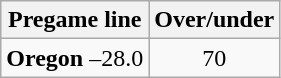<table class="wikitable" style="margin-left: auto; margin-right: auto; border: none; display: inline-table;">
<tr align="center">
<th style=>Pregame line</th>
<th style=>Over/under</th>
</tr>
<tr align="center">
<td><strong>Oregon</strong> –28.0</td>
<td>70</td>
</tr>
</table>
